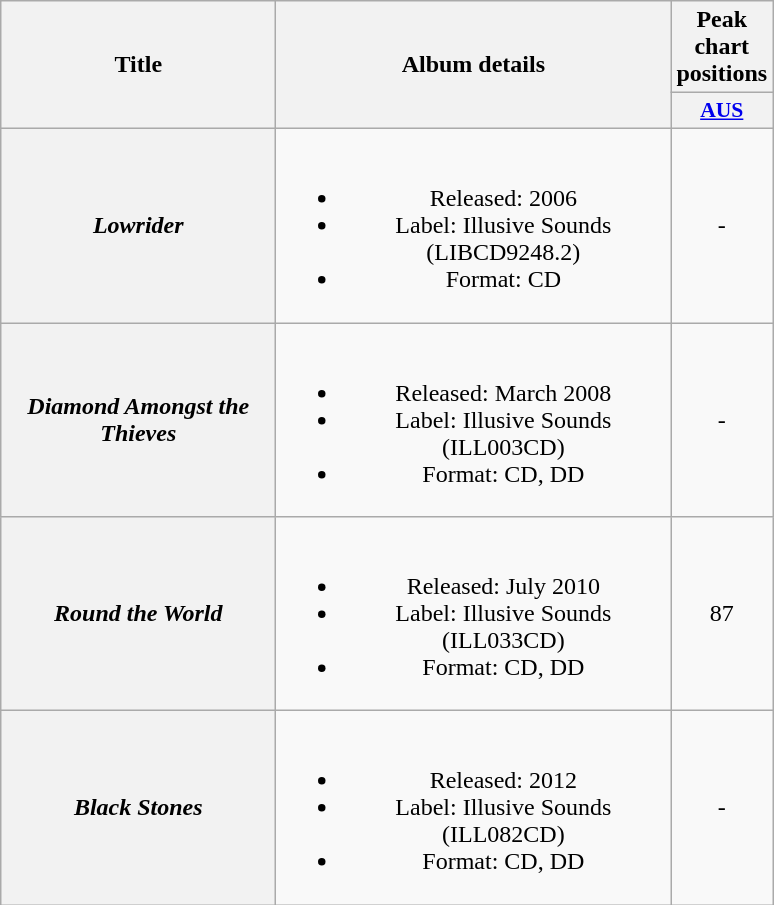<table class="wikitable plainrowheaders" style="text-align:center;">
<tr>
<th scope="col" rowspan="2" style="width:11em;">Title</th>
<th scope="col" rowspan="2" style="width:16em;">Album details</th>
<th scope="col" colspan="1">Peak chart positions</th>
</tr>
<tr>
<th scope="col" style="width:3em;font-size:90%;"><a href='#'>AUS</a><br></th>
</tr>
<tr>
<th scope="row"><em>Lowrider</em></th>
<td><br><ul><li>Released: 2006</li><li>Label: Illusive Sounds (LIBCD9248.2)</li><li>Format: CD</li></ul></td>
<td>-</td>
</tr>
<tr>
<th scope="row"><em>Diamond Amongst the Thieves</em></th>
<td><br><ul><li>Released: March 2008</li><li>Label: Illusive Sounds (ILL003CD)</li><li>Format: CD, DD</li></ul></td>
<td>-</td>
</tr>
<tr>
<th scope="row"><em>Round the World</em></th>
<td><br><ul><li>Released: July 2010</li><li>Label: Illusive Sounds (ILL033CD)</li><li>Format: CD, DD</li></ul></td>
<td>87</td>
</tr>
<tr>
<th scope="row"><em>Black Stones</em></th>
<td><br><ul><li>Released: 2012</li><li>Label: Illusive Sounds (ILL082CD)</li><li>Format: CD, DD</li></ul></td>
<td>-</td>
</tr>
</table>
